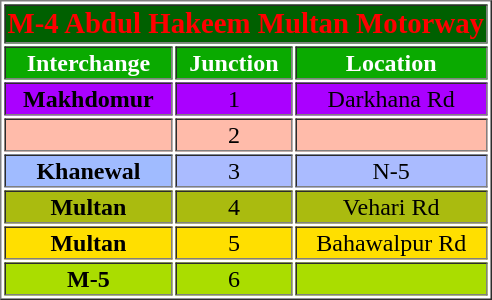<table border=1 cellpadding=1style="margin-left:1em;margin-bottom:1em; color:white; border-collaps: collaps;font-size: 95%;">
<tr align="center" style="background:#006000;color: red;font-size:120%;">
<td colspan="3"><strong>M-4 Abdul Hakeem Multan Motorway</strong></td>
</tr>
<tr align="center" style="background:#0aaa00; color:white;">
<td><strong>Interchange</strong></td>
<td><strong>Junction</strong></td>
<td><strong>Location</strong></td>
</tr>
<tr align="center">
<td bgcolor="#aa00ff"><strong>Makhdomur</strong></td>
<td bgcolor="#aa00ff">1</td>
<td bgcolor="#aa00ff">Darkhana Rd</td>
</tr>
<tr align="center">
<td bgcolor="#ffbbaa"></td>
<td bgcolor="#ffbbaa">2</td>
<td bgcolor="#ffbbaa"></td>
</tr>
<tr align="center">
<td bgcolor="#asbbff"><strong>Khanewal</strong></td>
<td bgcolor="#aabbff">3</td>
<td bgcolor="#aabbff">N-5</td>
</tr>
<tr align="center">
<td bgcolor="#aabbgf"><strong>Multan</strong></td>
<td bgcolor="#aabbgf">4</td>
<td bgcolor="#aabbgf">Vehari Rd</td>
</tr>
<tr align="center">
<td bgcolor="#ffdf00"><strong>Multan</strong></td>
<td bgcolor="#ffdf00">5</td>
<td bgcolor="#ffdf00">Bahawalpur Rd</td>
</tr>
<tr align="center">
<td bgcolor="#aadd00"><strong>M-5</strong></td>
<td bgcolor="#aadd00">6</td>
<td bgcolor="#aadd00"></td>
</tr>
</table>
